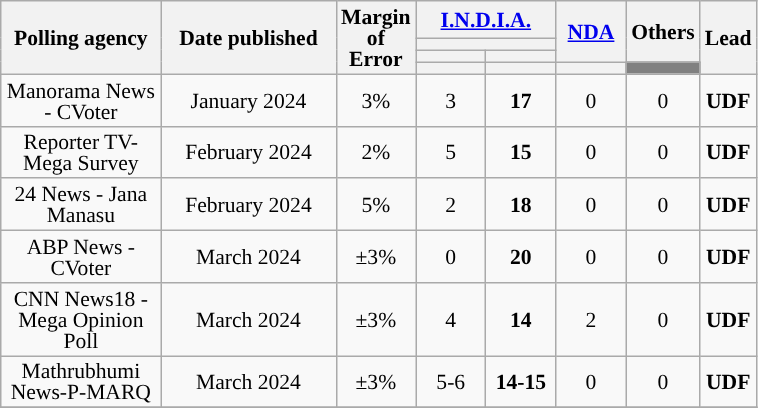<table class="wikitable sortable" style="text-align:center;font-size:90%;line-height:14px">
<tr>
<th rowspan="4" style="width:100px">Polling agency</th>
<th rowspan="4" style="width:110px">Date published</th>
<th rowspan="4" style="width:35px">Margin of Error</th>
<th colspan="2" class="unsortable" style="width:40px"><a href='#'>I.N.D.I.A.</a></th>
<th rowspan="3" class="unsortable" style="width:40px"><a href='#'>NDA</a></th>
<th rowspan="3">Others</th>
<th rowspan="4">Lead</th>
</tr>
<tr>
<th colspan="2" style="background:"></th>
</tr>
<tr>
<th class="unsortable" style="width:40px"></th>
<th class="unsortable" style="width:40px"></th>
</tr>
<tr style="line-height:5px">
<th style="background:"></th>
<th style="background:"></th>
<th style="background:"></th>
<th style="background:grey"></th>
</tr>
<tr>
<td>Manorama News - CVoter </td>
<td>January 2024</td>
<td>3%</td>
<td>3</td>
<td bgcolor=><strong>17</strong></td>
<td>0</td>
<td>0</td>
<td bgcolor=><strong>UDF</strong></td>
</tr>
<tr>
<td>Reporter TV- Mega Survey </td>
<td>February 2024</td>
<td>2%</td>
<td>5</td>
<td bgcolor=><strong>15</strong></td>
<td>0</td>
<td>0</td>
<td bgcolor=><strong>UDF</strong></td>
</tr>
<tr>
<td>24 News - Jana Manasu </td>
<td>February 2024</td>
<td>5%</td>
<td>2</td>
<td bgcolor=><strong>18</strong></td>
<td>0</td>
<td>0</td>
<td bgcolor=><strong>UDF</strong></td>
</tr>
<tr>
<td>ABP News - CVoter</td>
<td>March 2024</td>
<td>±3%</td>
<td>0</td>
<td bgcolor=><strong>20</strong></td>
<td>0</td>
<td>0</td>
<td bgcolor=><strong>UDF</strong></td>
</tr>
<tr>
<td>CNN News18 - Mega Opinion Poll</td>
<td>March 2024</td>
<td>±3%</td>
<td>4</td>
<td bgcolor=><strong>14</strong></td>
<td>2</td>
<td>0</td>
<td bgcolor=><strong>UDF</strong></td>
</tr>
<tr>
<td>Mathrubhumi News-P-MARQ</td>
<td>March 2024</td>
<td>±3%</td>
<td>5-6</td>
<td bgcolor=><strong>14-15</strong></td>
<td>0</td>
<td>0</td>
<td bgcolor=><strong>UDF</strong></td>
</tr>
<tr>
</tr>
</table>
